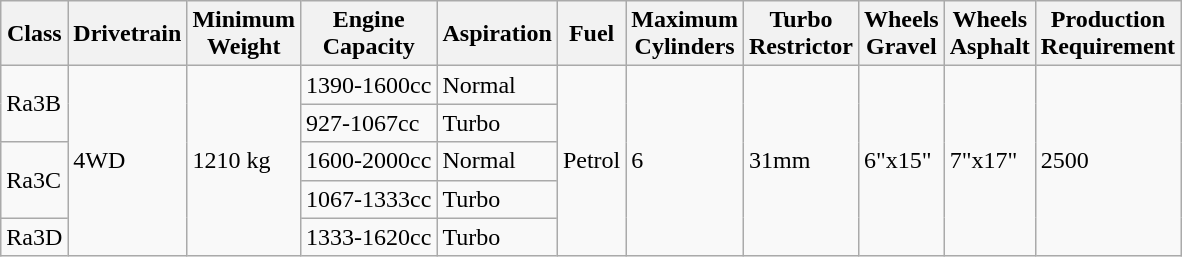<table class="wikitable">
<tr>
<th>Class</th>
<th>Drivetrain</th>
<th>Minimum<br>Weight</th>
<th>Engine<br>Capacity</th>
<th>Aspiration</th>
<th>Fuel</th>
<th>Maximum<br>Cylinders</th>
<th>Turbo<br>Restrictor</th>
<th>Wheels<br>Gravel</th>
<th>Wheels<br>Asphalt</th>
<th>Production<br>Requirement</th>
</tr>
<tr>
<td rowspan="2">Ra3B</td>
<td rowspan="5">4WD</td>
<td rowspan="5">1210 kg</td>
<td>1390-1600cc</td>
<td>Normal</td>
<td rowspan="5">Petrol</td>
<td rowspan="5">6</td>
<td rowspan="5">31mm</td>
<td rowspan="5">6"x15"</td>
<td rowspan="5">7"x17"</td>
<td rowspan="5">2500</td>
</tr>
<tr>
<td>927-1067cc</td>
<td>Turbo</td>
</tr>
<tr>
<td rowspan="2">Ra3C</td>
<td>1600-2000cc</td>
<td>Normal</td>
</tr>
<tr>
<td>1067-1333cc</td>
<td>Turbo</td>
</tr>
<tr>
<td>Ra3D</td>
<td>1333-1620cc</td>
<td>Turbo</td>
</tr>
</table>
